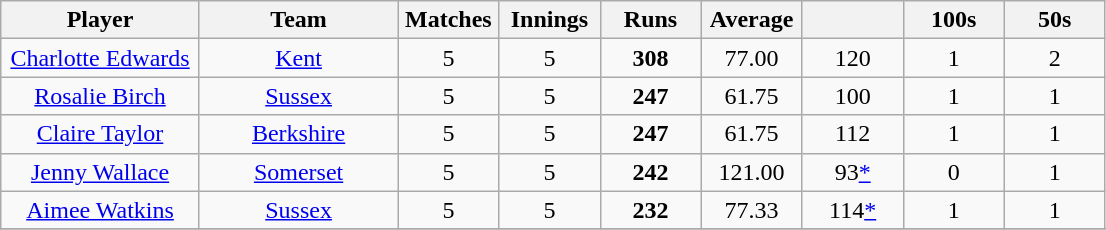<table class="wikitable" style="text-align:center;">
<tr>
<th width=125>Player</th>
<th width=125>Team</th>
<th width=60>Matches</th>
<th width=60>Innings</th>
<th width=60>Runs</th>
<th width=60>Average</th>
<th width=60></th>
<th width=60>100s</th>
<th width=60>50s</th>
</tr>
<tr>
<td><a href='#'>Charlotte Edwards</a></td>
<td><a href='#'>Kent</a></td>
<td>5</td>
<td>5</td>
<td><strong>308</strong></td>
<td>77.00</td>
<td>120</td>
<td>1</td>
<td>2</td>
</tr>
<tr>
<td><a href='#'>Rosalie Birch</a></td>
<td><a href='#'>Sussex</a></td>
<td>5</td>
<td>5</td>
<td><strong>247</strong></td>
<td>61.75</td>
<td>100</td>
<td>1</td>
<td>1</td>
</tr>
<tr>
<td><a href='#'>Claire Taylor</a></td>
<td><a href='#'>Berkshire</a></td>
<td>5</td>
<td>5</td>
<td><strong>247</strong></td>
<td>61.75</td>
<td>112</td>
<td>1</td>
<td>1</td>
</tr>
<tr>
<td><a href='#'>Jenny Wallace</a></td>
<td><a href='#'>Somerset</a></td>
<td>5</td>
<td>5</td>
<td><strong>242</strong></td>
<td>121.00</td>
<td>93<a href='#'>*</a></td>
<td>0</td>
<td>1</td>
</tr>
<tr>
<td><a href='#'>Aimee Watkins</a></td>
<td><a href='#'>Sussex</a></td>
<td>5</td>
<td>5</td>
<td><strong>232</strong></td>
<td>77.33</td>
<td>114<a href='#'>*</a></td>
<td>1</td>
<td>1</td>
</tr>
<tr>
</tr>
</table>
